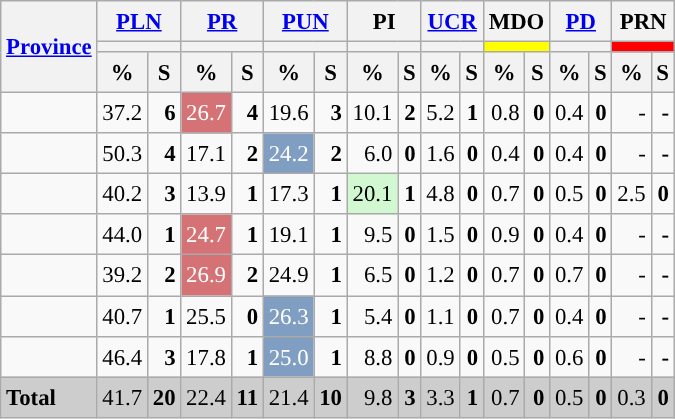<table class="wikitable sortable" style="text-align:right; font-size:95%; line-height:20px;">
<tr>
<th rowspan="3"><a href='#'>Province</a></th>
<th colspan="2" width="30px"><a href='#'>PLN</a></th>
<th colspan="2" width="30px"><a href='#'>PR</a></th>
<th colspan="2" width="30px"><a href='#'>PUN</a></th>
<th colspan="2" width="30px">PI</th>
<th colspan="2" width="30px"><a href='#'>UCR</a></th>
<th colspan="2" width="30px">MDO</th>
<th colspan="2" width="30px"><a href='#'>PD</a></th>
<th colspan="2" width="30px">PRN</th>
</tr>
<tr>
<th colspan="2" style="background:"></th>
<th colspan="2" style="background:"></th>
<th colspan="2" style="background:"></th>
<th colspan="2" style="background:"></th>
<th colspan="2" style="background:"></th>
<th colspan="2" style="background:yellow"></th>
<th colspan="2" style="background:"></th>
<th colspan="2" style="background:red"></th>
</tr>
<tr>
<th data-sort-type="number">%</th>
<th data-sort-type="number">S</th>
<th data-sort-type="number">%</th>
<th data-sort-type="number">S</th>
<th data-sort-type="number">%</th>
<th data-sort-type="number">S</th>
<th data-sort-type="number">%</th>
<th data-sort-type="number">S</th>
<th data-sort-type="number">%</th>
<th data-sort-type="number">S</th>
<th data-sort-type="number">%</th>
<th data-sort-type="number">S</th>
<th data-sort-type="number">%</th>
<th data-sort-type="number">S</th>
<th data-sort-type="number">%</th>
<th data-sort-type="number">S</th>
</tr>
<tr>
<td align="left"></td>
<td style="background:">37.2</td>
<td><strong>6</strong></td>
<td style="background:#d57276; color:white;">26.7</td>
<td><strong>4</strong></td>
<td>19.6</td>
<td><strong>3</strong></td>
<td>10.1</td>
<td><strong>2</strong></td>
<td>5.2</td>
<td><strong>1</strong></td>
<td>0.8</td>
<td><strong>0</strong></td>
<td>0.4</td>
<td><strong>0</strong></td>
<td>-</td>
<td><strong>-</strong></td>
</tr>
<tr>
<td align="left"></td>
<td style="background:">50.3</td>
<td><strong>4</strong></td>
<td>17.1</td>
<td><strong>2</strong></td>
<td style="background:#809ec1; color:white;">24.2</td>
<td><strong>2</strong></td>
<td>6.0</td>
<td><strong>0</strong></td>
<td>1.6</td>
<td><strong>0</strong></td>
<td>0.4</td>
<td><strong>0</strong></td>
<td>0.4</td>
<td><strong>0</strong></td>
<td>-</td>
<td><strong>-</strong></td>
</tr>
<tr>
<td align="left"></td>
<td style="background:">40.2</td>
<td><strong>3</strong></td>
<td>13.9</td>
<td><strong>1</strong></td>
<td>17.3</td>
<td><strong>1</strong></td>
<td style="background:#d2f8d2; color:black;">20.1</td>
<td><strong>1</strong></td>
<td>4.8</td>
<td><strong>0</strong></td>
<td>0.7</td>
<td><strong>0</strong></td>
<td>0.5</td>
<td><strong>0</strong></td>
<td>2.5</td>
<td><strong>0</strong></td>
</tr>
<tr>
<td align="left"></td>
<td style="background:">44.0</td>
<td><strong>1</strong></td>
<td style="background:#d57276; color:white;">24.7</td>
<td><strong>1</strong></td>
<td>19.1</td>
<td><strong>1</strong></td>
<td>9.5</td>
<td><strong>0</strong></td>
<td>1.5</td>
<td><strong>0</strong></td>
<td>0.9</td>
<td><strong>0</strong></td>
<td>0.4</td>
<td><strong>0</strong></td>
<td>-</td>
<td><strong>-</strong></td>
</tr>
<tr>
<td align="left"></td>
<td style="background:">39.2</td>
<td><strong>2</strong></td>
<td style="background:#d57276; color:white;">26.9</td>
<td><strong>2</strong></td>
<td>24.9</td>
<td><strong>1</strong></td>
<td>6.5</td>
<td><strong>0</strong></td>
<td>1.2</td>
<td><strong>0</strong></td>
<td>0.7</td>
<td><strong>0</strong></td>
<td>0.7</td>
<td><strong>0</strong></td>
<td>-</td>
<td><strong>-</strong></td>
</tr>
<tr>
<td align="left"></td>
<td style="background:">40.7</td>
<td><strong>1</strong></td>
<td>25.5</td>
<td><strong>0</strong></td>
<td style="background:#809ec1; color:white;">26.3</td>
<td><strong>1</strong></td>
<td>5.4</td>
<td><strong>0</strong></td>
<td>1.1</td>
<td><strong>0</strong></td>
<td>0.7</td>
<td><strong>0</strong></td>
<td>0.4</td>
<td><strong>0</strong></td>
<td>-</td>
<td><strong>-</strong></td>
</tr>
<tr>
<td align="left"></td>
<td style="background:">46.4</td>
<td><strong>3</strong></td>
<td>17.8</td>
<td><strong>1</strong></td>
<td style="background:#809ec1; color:white;">25.0</td>
<td><strong>1</strong></td>
<td>8.8</td>
<td><strong>0</strong></td>
<td>0.9</td>
<td><strong>0</strong></td>
<td>0.5</td>
<td><strong>0</strong></td>
<td>0.6</td>
<td><strong>0</strong></td>
<td>-</td>
<td><strong>-</strong></td>
</tr>
<tr style="background:#CDCDCD;">
<td align="left"><strong>Total</strong></td>
<td style="background:">41.7</td>
<td><strong>20</strong></td>
<td>22.4</td>
<td><strong>11</strong></td>
<td>21.4</td>
<td><strong>10</strong></td>
<td>9.8</td>
<td><strong>3</strong></td>
<td>3.3</td>
<td><strong>1</strong></td>
<td>0.7</td>
<td><strong>0</strong></td>
<td>0.5</td>
<td><strong>0</strong></td>
<td>0.3</td>
<td><strong>0</strong></td>
</tr>
</table>
